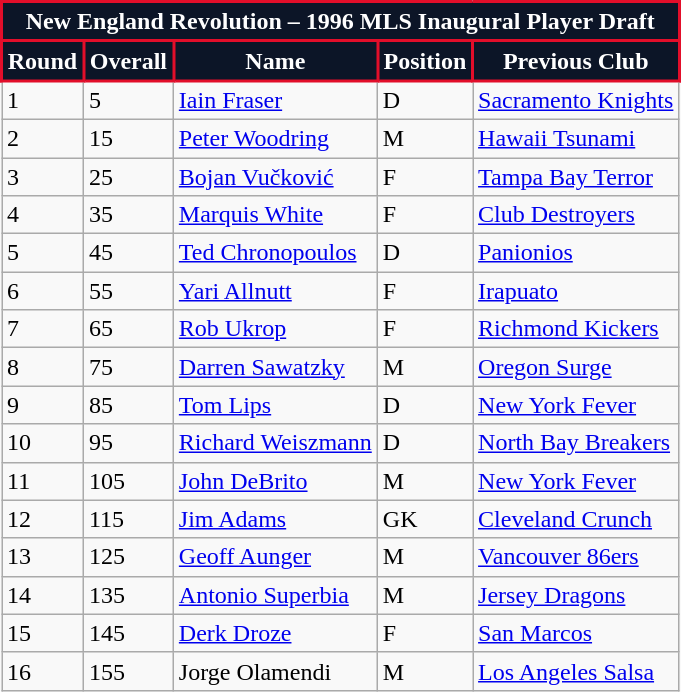<table class="wikitable">
<tr>
<th colspan="5" style="background:#0c1527; color:#fff; border:2px solid #e20e2a; text-align: center; font-weight:bold;">New England Revolution – 1996 MLS Inaugural Player Draft</th>
</tr>
<tr>
<th style="background:#0c1527; color:#fff; border:2px solid #e20e2a;" scope="col">Round</th>
<th style="background:#0c1527; color:#fff; border:2px solid #e20e2a;" scope="col">Overall</th>
<th style="background:#0c1527; color:#fff; border:2px solid #e20e2a;" scope="col">Name</th>
<th style="background:#0c1527; color:#fff; border:2px solid #e20e2a;" scope="col">Position</th>
<th style="background:#0c1527; color:#fff; border:2px solid #e20e2a;" scope="col">Previous Club</th>
</tr>
<tr>
<td>1</td>
<td>5</td>
<td> <a href='#'>Iain Fraser</a></td>
<td>D</td>
<td> <a href='#'>Sacramento Knights</a></td>
</tr>
<tr>
<td>2</td>
<td>15</td>
<td> <a href='#'>Peter Woodring</a></td>
<td>M</td>
<td> <a href='#'>Hawaii Tsunami</a></td>
</tr>
<tr>
<td>3</td>
<td>25</td>
<td> <a href='#'>Bojan Vučković</a></td>
<td>F</td>
<td> <a href='#'>Tampa Bay Terror</a></td>
</tr>
<tr>
<td>4</td>
<td>35</td>
<td> <a href='#'>Marquis White</a></td>
<td>F</td>
<td> <a href='#'>Club Destroyers</a></td>
</tr>
<tr>
<td>5</td>
<td>45</td>
<td> <a href='#'>Ted Chronopoulos</a></td>
<td>D</td>
<td> <a href='#'>Panionios</a></td>
</tr>
<tr>
<td>6</td>
<td>55</td>
<td> <a href='#'>Yari Allnutt</a></td>
<td>F</td>
<td> <a href='#'>Irapuato</a></td>
</tr>
<tr>
<td>7</td>
<td>65</td>
<td> <a href='#'>Rob Ukrop</a></td>
<td>F</td>
<td> <a href='#'>Richmond Kickers</a></td>
</tr>
<tr>
<td>8</td>
<td>75</td>
<td> <a href='#'>Darren Sawatzky</a></td>
<td>M</td>
<td> <a href='#'>Oregon Surge</a></td>
</tr>
<tr>
<td>9</td>
<td>85</td>
<td> <a href='#'>Tom Lips</a></td>
<td>D</td>
<td> <a href='#'>New York Fever</a></td>
</tr>
<tr>
<td>10</td>
<td>95</td>
<td> <a href='#'>Richard Weiszmann</a></td>
<td>D</td>
<td> <a href='#'>North Bay Breakers</a></td>
</tr>
<tr>
<td>11</td>
<td>105</td>
<td> <a href='#'>John DeBrito</a></td>
<td>M</td>
<td> <a href='#'>New York Fever</a></td>
</tr>
<tr>
<td>12</td>
<td>115</td>
<td> <a href='#'>Jim Adams</a></td>
<td>GK</td>
<td> <a href='#'>Cleveland Crunch</a></td>
</tr>
<tr>
<td>13</td>
<td>125</td>
<td> <a href='#'>Geoff Aunger</a></td>
<td>M</td>
<td> <a href='#'>Vancouver 86ers</a></td>
</tr>
<tr>
<td>14</td>
<td>135</td>
<td> <a href='#'>Antonio Superbia</a></td>
<td>M</td>
<td> <a href='#'>Jersey Dragons</a></td>
</tr>
<tr>
<td>15</td>
<td>145</td>
<td> <a href='#'>Derk Droze</a></td>
<td>F</td>
<td> <a href='#'>San Marcos</a></td>
</tr>
<tr>
<td>16</td>
<td>155</td>
<td> Jorge Olamendi</td>
<td>M</td>
<td> <a href='#'>Los Angeles Salsa</a></td>
</tr>
</table>
